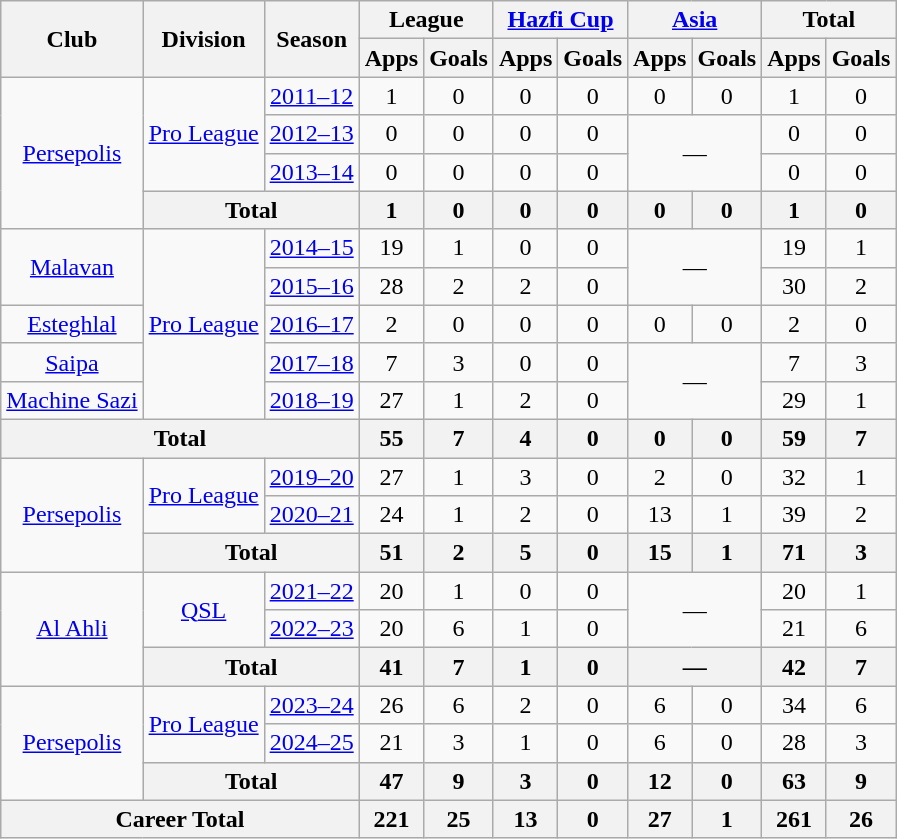<table class="wikitable" style="text-align: center;">
<tr>
<th rowspan=2>Club</th>
<th rowspan=2>Division</th>
<th rowspan=2>Season</th>
<th colspan=2>League</th>
<th colspan=2><a href='#'>Hazfi Cup</a></th>
<th colspan=2><a href='#'>Asia</a></th>
<th colspan=2>Total</th>
</tr>
<tr>
<th>Apps</th>
<th>Goals</th>
<th>Apps</th>
<th>Goals</th>
<th>Apps</th>
<th>Goals</th>
<th>Apps</th>
<th>Goals</th>
</tr>
<tr>
<td rowspan=4><a href='#'>Persepolis</a></td>
<td rowspan="3"><a href='#'>Pro League</a></td>
<td><a href='#'>2011–12</a></td>
<td>1</td>
<td>0</td>
<td>0</td>
<td>0</td>
<td>0</td>
<td>0</td>
<td>1</td>
<td>0</td>
</tr>
<tr>
<td><a href='#'>2012–13</a></td>
<td>0</td>
<td>0</td>
<td>0</td>
<td>0</td>
<td colspan="2" rowspan="2">—</td>
<td>0</td>
<td>0</td>
</tr>
<tr>
<td><a href='#'>2013–14</a></td>
<td>0</td>
<td>0</td>
<td>0</td>
<td>0</td>
<td>0</td>
<td>0</td>
</tr>
<tr>
<th colspan=2>Total</th>
<th>1</th>
<th>0</th>
<th>0</th>
<th>0</th>
<th>0</th>
<th>0</th>
<th>1</th>
<th>0</th>
</tr>
<tr>
<td rowspan=2><a href='#'>Malavan</a></td>
<td rowspan="5"><a href='#'>Pro League</a></td>
<td><a href='#'>2014–15</a></td>
<td>19</td>
<td>1</td>
<td>0</td>
<td>0</td>
<td colspan="2" rowspan="2">—</td>
<td>19</td>
<td>1</td>
</tr>
<tr>
<td><a href='#'>2015–16</a></td>
<td>28</td>
<td>2</td>
<td>2</td>
<td>0</td>
<td>30</td>
<td>2</td>
</tr>
<tr>
<td><a href='#'>Esteghlal</a></td>
<td><a href='#'>2016–17</a></td>
<td>2</td>
<td>0</td>
<td>0</td>
<td>0</td>
<td>0</td>
<td>0</td>
<td>2</td>
<td>0</td>
</tr>
<tr>
<td><a href='#'>Saipa</a></td>
<td><a href='#'>2017–18</a></td>
<td>7</td>
<td>3</td>
<td>0</td>
<td>0</td>
<td colspan="2" rowspan="2">—</td>
<td>7</td>
<td>3</td>
</tr>
<tr>
<td><a href='#'>Machine Sazi</a></td>
<td><a href='#'>2018–19</a></td>
<td>27</td>
<td>1</td>
<td>2</td>
<td>0</td>
<td>29</td>
<td>1</td>
</tr>
<tr>
<th colspan=3>Total</th>
<th>55</th>
<th>7</th>
<th>4</th>
<th>0</th>
<th>0</th>
<th>0</th>
<th>59</th>
<th>7</th>
</tr>
<tr>
<td rowspan=3><a href='#'>Persepolis</a></td>
<td rowspan="2"><a href='#'>Pro League</a></td>
<td><a href='#'>2019–20</a></td>
<td>27</td>
<td>1</td>
<td>3</td>
<td>0</td>
<td>2</td>
<td>0</td>
<td>32</td>
<td>1</td>
</tr>
<tr>
<td><a href='#'>2020–21</a></td>
<td>24</td>
<td>1</td>
<td>2</td>
<td>0</td>
<td>13</td>
<td>1</td>
<td>39</td>
<td>2</td>
</tr>
<tr>
<th colspan=2>Total</th>
<th>51</th>
<th>2</th>
<th>5</th>
<th>0</th>
<th>15</th>
<th>1</th>
<th>71</th>
<th>3</th>
</tr>
<tr>
<td rowspan="3"><a href='#'>Al Ahli</a></td>
<td rowspan="2"><a href='#'>QSL</a></td>
<td><a href='#'>2021–22</a></td>
<td>20</td>
<td>1</td>
<td>0</td>
<td>0</td>
<td colspan="2" rowspan="2">—</td>
<td>20</td>
<td>1</td>
</tr>
<tr>
<td><a href='#'>2022–23</a></td>
<td>20</td>
<td>6</td>
<td>1</td>
<td>0</td>
<td>21</td>
<td>6</td>
</tr>
<tr>
<th colspan=2>Total</th>
<th>41</th>
<th>7</th>
<th>1</th>
<th>0</th>
<th colspan=2>—</th>
<th>42</th>
<th>7</th>
</tr>
<tr>
<td rowspan=3><a href='#'>Persepolis</a></td>
<td rowspan="2"><a href='#'>Pro League</a></td>
<td><a href='#'>2023–24</a></td>
<td>26</td>
<td>6</td>
<td>2</td>
<td>0</td>
<td>6</td>
<td>0</td>
<td>34</td>
<td>6</td>
</tr>
<tr>
<td><a href='#'>2024–25</a></td>
<td>21</td>
<td>3</td>
<td>1</td>
<td>0</td>
<td>6</td>
<td>0</td>
<td>28</td>
<td>3</td>
</tr>
<tr>
<th colspan=2>Total</th>
<th>47</th>
<th>9</th>
<th>3</th>
<th>0</th>
<th>12</th>
<th>0</th>
<th>63</th>
<th>9</th>
</tr>
<tr>
<th colspan="3">Career Total</th>
<th>221</th>
<th>25</th>
<th>13</th>
<th>0</th>
<th>27</th>
<th>1</th>
<th>261</th>
<th>26</th>
</tr>
</table>
